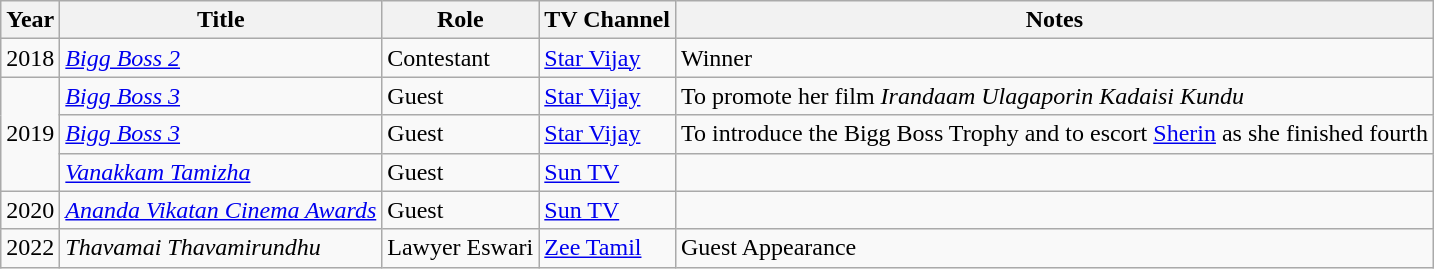<table class="wikitable">
<tr>
<th>Year</th>
<th>Title</th>
<th>Role</th>
<th>TV Channel</th>
<th>Notes</th>
</tr>
<tr>
<td>2018</td>
<td><em><a href='#'>Bigg Boss 2</a></em></td>
<td>Contestant</td>
<td><a href='#'>Star Vijay</a></td>
<td>Winner</td>
</tr>
<tr>
<td rowspan="3">2019</td>
<td><em><a href='#'>Bigg Boss 3</a></em></td>
<td>Guest</td>
<td><a href='#'>Star Vijay</a></td>
<td>To promote her film <em>Irandaam Ulagaporin Kadaisi Kundu</em></td>
</tr>
<tr>
<td><em><a href='#'>Bigg Boss 3</a></em></td>
<td>Guest</td>
<td><a href='#'>Star Vijay</a></td>
<td>To introduce the Bigg Boss Trophy and to escort <a href='#'>Sherin</a> as she finished fourth</td>
</tr>
<tr>
<td><em><a href='#'>Vanakkam Tamizha</a></em></td>
<td>Guest</td>
<td><a href='#'>Sun TV</a></td>
<td></td>
</tr>
<tr>
<td>2020</td>
<td><em><a href='#'>Ananda Vikatan Cinema Awards</a></em></td>
<td>Guest</td>
<td><a href='#'>Sun TV</a></td>
<td></td>
</tr>
<tr>
<td>2022</td>
<td><em>Thavamai Thavamirundhu</em></td>
<td>Lawyer Eswari</td>
<td><a href='#'>Zee Tamil</a></td>
<td>Guest Appearance</td>
</tr>
</table>
